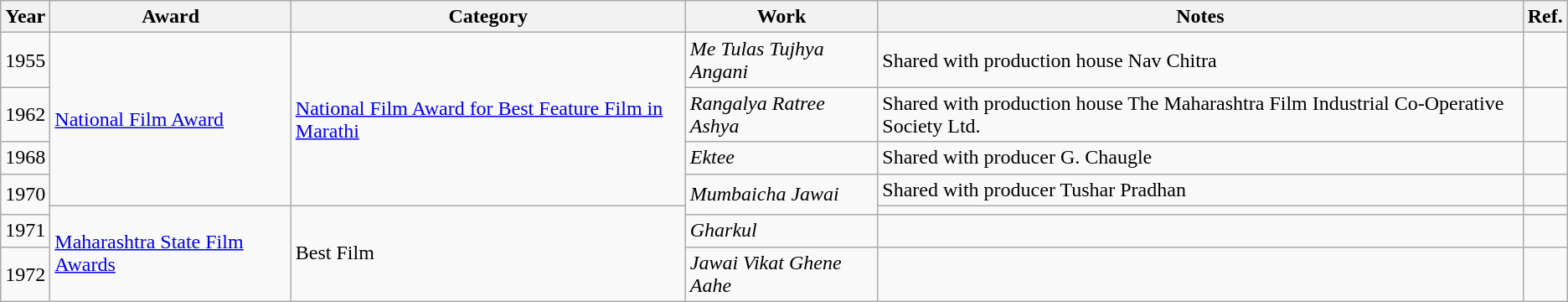<table class="wikitable sortable">
<tr>
<th>Year</th>
<th>Award</th>
<th>Category</th>
<th>Work</th>
<th>Notes</th>
<th class="unsortable">Ref.</th>
</tr>
<tr>
<td>1955</td>
<td rowspan="4"><a href='#'>National Film Award</a></td>
<td rowspan="4"><a href='#'>National Film Award for Best Feature Film in Marathi</a></td>
<td><em>Me Tulas Tujhya Angani</em></td>
<td>Shared with production house Nav Chitra</td>
<td></td>
</tr>
<tr>
<td>1962</td>
<td><em>Rangalya Ratree Ashya</em></td>
<td>Shared with production house The Maharashtra Film Industrial Co-Operative Society Ltd.</td>
<td></td>
</tr>
<tr>
<td>1968</td>
<td><em>Ektee</em></td>
<td>Shared with producer G. Chaugle</td>
<td></td>
</tr>
<tr>
<td rowspan="2">1970</td>
<td rowspan="2"><em>Mumbaicha Jawai</em></td>
<td>Shared with producer Tushar Pradhan</td>
<td></td>
</tr>
<tr>
<td rowspan="3"><a href='#'>Maharashtra State Film Awards</a></td>
<td rowspan="3">Best Film</td>
<td></td>
<td></td>
</tr>
<tr>
<td>1971</td>
<td><em>Gharkul</em></td>
<td></td>
<td></td>
</tr>
<tr>
<td>1972</td>
<td><em>Jawai Vikat Ghene Aahe</em></td>
<td></td>
<td></td>
</tr>
</table>
